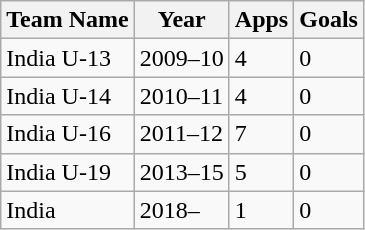<table class="wikitable">
<tr>
<th>Team Name</th>
<th>Year</th>
<th>Apps</th>
<th>Goals</th>
</tr>
<tr>
<td>India U-13</td>
<td>2009–10</td>
<td>4</td>
<td>0</td>
</tr>
<tr>
<td>India U-14</td>
<td>2010–11</td>
<td>4</td>
<td>0</td>
</tr>
<tr>
<td>India U-16</td>
<td>2011–12</td>
<td>7</td>
<td>0</td>
</tr>
<tr>
<td>India U-19</td>
<td>2013–15</td>
<td>5</td>
<td>0</td>
</tr>
<tr>
<td>India</td>
<td>2018–</td>
<td>1</td>
<td>0</td>
</tr>
</table>
